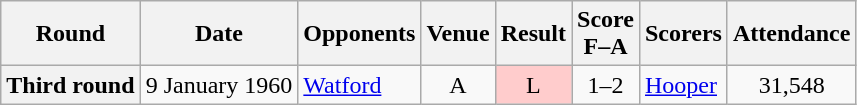<table class="wikitable plainrowheaders" style="text-align:center">
<tr>
<th scope="col">Round</th>
<th scope="col">Date</th>
<th scope="col">Opponents</th>
<th scope="col">Venue</th>
<th scope="col">Result</th>
<th scope="col">Score<br>F–A</th>
<th scope="col">Scorers</th>
<th scope="col">Attendance</th>
</tr>
<tr>
<th scope="row">Third round</th>
<td align="left">9 January 1960</td>
<td align="left"><a href='#'>Watford</a></td>
<td>A</td>
<td style=background:#fcc>L</td>
<td>1–2</td>
<td align="left"><a href='#'>Hooper</a></td>
<td>31,548</td>
</tr>
</table>
